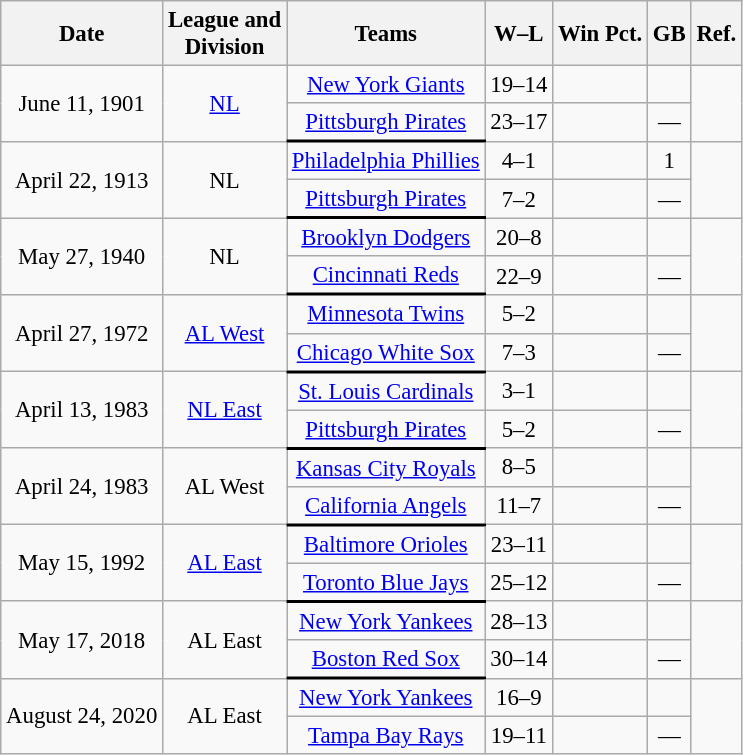<table class="wikitable" style="text-align:center; font-size: 95%;">
<tr>
<th>Date</th>
<th>League and<br>Division</th>
<th>Teams</th>
<th>W–L</th>
<th>Win Pct.</th>
<th>GB</th>
<th>Ref.</th>
</tr>
<tr>
<td rowspan=2>June 11, 1901</td>
<td rowspan=2><a href='#'>NL</a></td>
<td><a href='#'>New York Giants</a></td>
<td>19–14</td>
<td></td>
<td></td>
<td rowspan=2></td>
</tr>
<tr>
<td style="border-bottom:2px solid black"><a href='#'>Pittsburgh Pirates</a></td>
<td>23–17</td>
<td></td>
<td>—</td>
</tr>
<tr>
<td rowspan=2>April 22, 1913</td>
<td rowspan=2>NL</td>
<td><a href='#'>Philadelphia Phillies</a></td>
<td>4–1</td>
<td></td>
<td>1</td>
<td rowspan=2></td>
</tr>
<tr>
<td style="border-bottom:2px solid black"><a href='#'>Pittsburgh Pirates</a></td>
<td>7–2</td>
<td></td>
<td>—</td>
</tr>
<tr>
<td rowspan=2>May 27, 1940</td>
<td rowspan=2>NL</td>
<td><a href='#'>Brooklyn Dodgers</a></td>
<td>20–8</td>
<td></td>
<td></td>
<td rowspan=2></td>
</tr>
<tr>
<td style="border-bottom:2px solid black"><a href='#'>Cincinnati Reds</a></td>
<td>22–9</td>
<td></td>
<td>—</td>
</tr>
<tr>
<td rowspan=2>April 27, 1972</td>
<td rowspan=2><a href='#'>AL West</a></td>
<td><a href='#'>Minnesota Twins</a></td>
<td>5–2</td>
<td></td>
<td></td>
<td rowspan=2></td>
</tr>
<tr>
<td style="border-bottom:2px solid black"><a href='#'>Chicago White Sox</a></td>
<td>7–3</td>
<td></td>
<td>—</td>
</tr>
<tr>
<td rowspan=2>April 13, 1983</td>
<td rowspan=2><a href='#'>NL East</a></td>
<td><a href='#'>St. Louis Cardinals</a></td>
<td>3–1</td>
<td></td>
<td></td>
<td rowspan=2></td>
</tr>
<tr>
<td style="border-bottom:2px solid black"><a href='#'>Pittsburgh Pirates</a></td>
<td>5–2</td>
<td></td>
<td>—</td>
</tr>
<tr>
<td rowspan=2>April 24, 1983</td>
<td rowspan=2>AL West</td>
<td><a href='#'>Kansas City Royals</a></td>
<td>8–5</td>
<td></td>
<td></td>
<td rowspan=2></td>
</tr>
<tr>
<td style="border-bottom:2px solid black"><a href='#'>California Angels</a></td>
<td>11–7</td>
<td></td>
<td>—</td>
</tr>
<tr>
<td rowspan=2>May 15, 1992</td>
<td rowspan=2><a href='#'>AL East</a></td>
<td><a href='#'>Baltimore Orioles</a></td>
<td>23–11</td>
<td></td>
<td></td>
<td rowspan=2></td>
</tr>
<tr>
<td style="border-bottom:2px solid black"><a href='#'>Toronto Blue Jays</a></td>
<td>25–12</td>
<td></td>
<td>—</td>
</tr>
<tr>
<td rowspan=2>May 17, 2018</td>
<td rowspan=2>AL East</td>
<td><a href='#'>New York Yankees</a></td>
<td>28–13</td>
<td></td>
<td></td>
<td rowspan=2></td>
</tr>
<tr>
<td style="border-bottom:2px solid black"><a href='#'>Boston Red Sox</a></td>
<td>30–14</td>
<td></td>
<td>—</td>
</tr>
<tr>
<td rowspan=2>August 24, 2020</td>
<td rowspan=2>AL East</td>
<td><a href='#'>New York Yankees</a></td>
<td>16–9</td>
<td></td>
<td></td>
<td rowspan=2></td>
</tr>
<tr>
<td><a href='#'>Tampa Bay Rays</a></td>
<td>19–11</td>
<td></td>
<td>—</td>
</tr>
</table>
